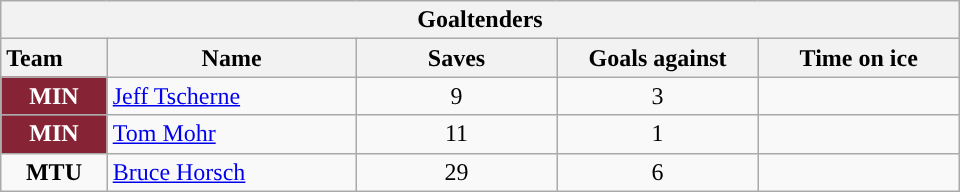<table class="wikitable" style="width:40em; text-align:right;">
<tr>
<th colspan=5>Goaltenders</th>
</tr>
<tr>
<th style="width:4em; text-align:left;">Team</th>
<th style="width:10em;">Name</th>
<th style="width:8em;">Saves</th>
<th style="width:8em;">Goals against</th>
<th style="width:8em;">Time on ice</th>
</tr>
<tr>
<td align=center style="color:white; background:#862334; "><strong>MIN</strong></td>
<td style="text-align:left;"><a href='#'>Jeff Tscherne</a></td>
<td align=center>9</td>
<td align=center>3</td>
<td align=center></td>
</tr>
<tr>
<td align=center style="color:white; background:#862334; "><strong>MIN</strong></td>
<td style="text-align:left;"><a href='#'>Tom Mohr</a></td>
<td align=center>11</td>
<td align=center>1</td>
<td align=center></td>
</tr>
<tr>
<td align=center><strong>MTU</strong></td>
<td style="text-align:left;"><a href='#'>Bruce Horsch</a></td>
<td align=center>29</td>
<td align=center>6</td>
<td align=center></td>
</tr>
</table>
